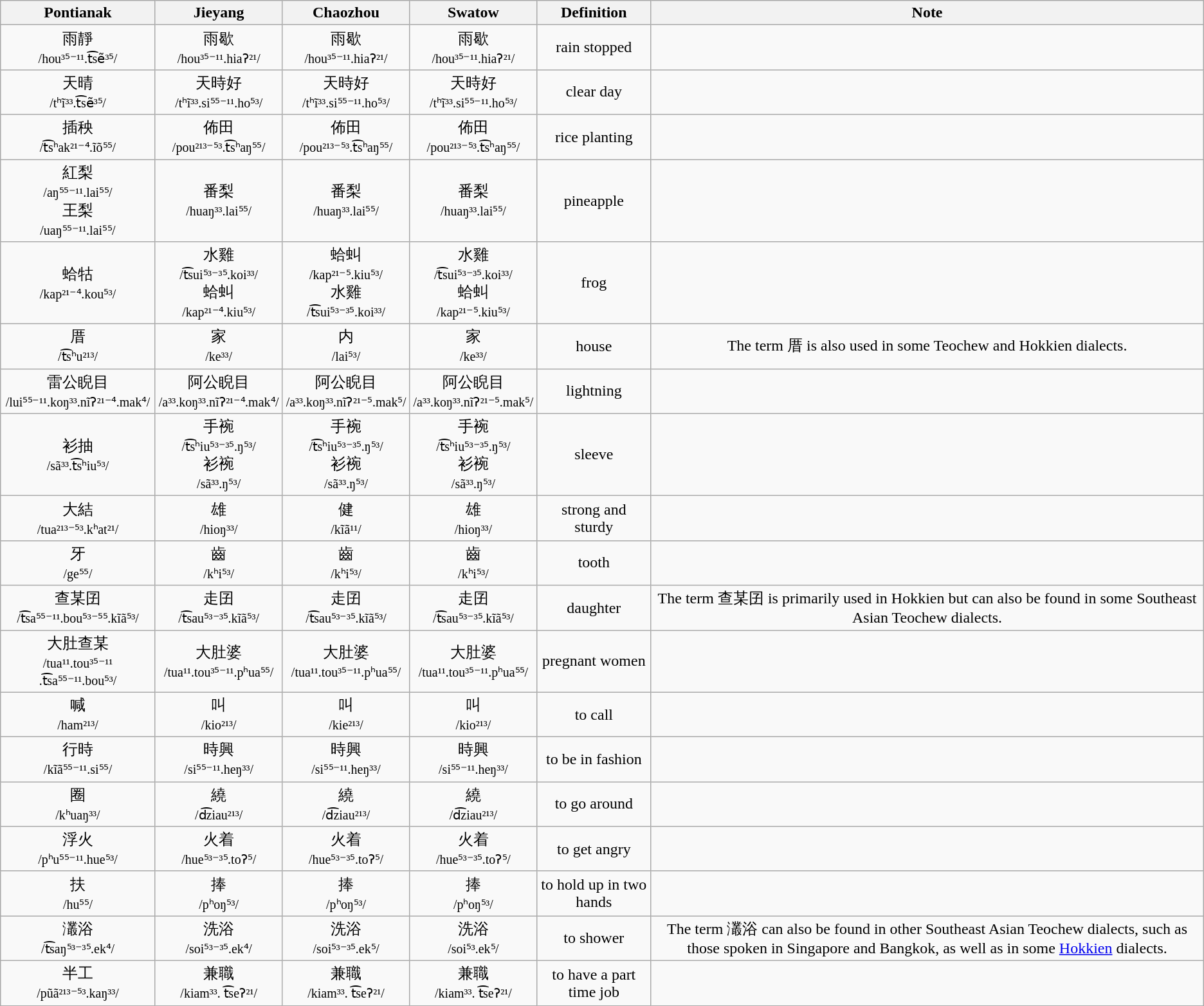<table class="wikitable">
<tr>
<th>Pontianak</th>
<th>Jieyang</th>
<th>Chaozhou</th>
<th>Swatow</th>
<th>Definition</th>
<th>Note</th>
</tr>
<tr align="center">
<td>雨靜<br><small>/hou³⁵⁻¹¹.t͡sẽ³⁵/</small></td>
<td>雨歇<br><small>/hou³⁵⁻¹¹.hiaʔ²¹/</small></td>
<td>雨歇<br><small>/hou³⁵⁻¹¹.hiaʔ²¹/</small></td>
<td>雨歇<br><small>/hou³⁵⁻¹¹.hiaʔ²¹/</small></td>
<td>rain stopped</td>
<td></td>
</tr>
<tr align="center">
<td>天晴<br><small>/tʰĩ³³.t͡sẽ³⁵/</small></td>
<td>天時好<br><small>/tʰĩ³³.si⁵⁵⁻¹¹.ho⁵³/</small></td>
<td>天時好<br><small>/tʰĩ³³.si⁵⁵⁻¹¹.ho⁵³/</small></td>
<td>天時好<br><small>/tʰĩ³³.si⁵⁵⁻¹¹.ho⁵³/</small></td>
<td>clear day</td>
<td></td>
</tr>
<tr align="center">
<td>插秧<br><small>/t͡sʰak²¹⁻⁴.ĩõ⁵⁵/</small></td>
<td>佈田<br><small>/pou²¹³⁻⁵³.t͡sʰaŋ⁵⁵/</small></td>
<td>佈田<br><small>/pou²¹³⁻⁵³.t͡sʰaŋ⁵⁵/</small></td>
<td>佈田<br><small>/pou²¹³⁻⁵³.t͡sʰaŋ⁵⁵/</small></td>
<td>rice planting</td>
<td></td>
</tr>
<tr align="center">
<td>紅梨<br><small>/aŋ⁵⁵⁻¹¹.lai⁵⁵/</small><br>王梨<br><small>/uaŋ⁵⁵⁻¹¹.lai⁵⁵/</small></td>
<td>番梨<br><small>/huaŋ³³.lai⁵⁵/</small></td>
<td>番梨<br><small>/huaŋ³³.lai⁵⁵/</small></td>
<td>番梨<br><small>/huaŋ³³.lai⁵⁵/</small></td>
<td>pineapple</td>
<td></td>
</tr>
<tr align="center">
<td>蛤牯<br><small>/kap²¹⁻⁴.kou⁵³/</small></td>
<td>水雞<br><small>/t͡sui⁵³⁻³⁵</small><small>.koi³³/</small><br>蛤虯<br><small>/kap²¹⁻⁴.kiu⁵³/</small></td>
<td>蛤虯<br><small>/kap²¹⁻⁵.kiu⁵³/</small><br>水雞<br><small>/t͡sui⁵³⁻³⁵</small><small>.koi³³/</small></td>
<td>水雞<br><small>/t͡sui⁵³⁻³⁵</small><small>.koi³³/</small><br>蛤虯<br><small>/kap²¹⁻⁵.kiu⁵³/</small></td>
<td>frog</td>
<td></td>
</tr>
<tr align="center">
<td>厝<br><small>/t͡sʰu²¹³/</small></td>
<td>家<br><small>/ke³³/</small></td>
<td>内<br><small>/lai⁵³/</small></td>
<td>家<br><small>/ke³³/</small></td>
<td>house</td>
<td>The term 厝 is also used in some Teochew and Hokkien dialects.</td>
</tr>
<tr align="center">
<td>雷公睨目<br><small>/lui⁵⁵⁻¹¹.koŋ³³.nĩʔ²¹⁻⁴.mak⁴/</small></td>
<td>阿公睨目<br><small>/a³³.koŋ³³.nĩʔ²¹⁻⁴.mak⁴/</small></td>
<td>阿公睨目<br><small>/a³³.koŋ³³.nĩʔ²¹⁻⁵.mak⁵/</small></td>
<td>阿公睨目<br><small>/a³³.koŋ³³.nĩʔ²¹⁻⁵.mak⁵/</small></td>
<td>lightning</td>
<td></td>
</tr>
<tr align="center">
<td>衫抽<br><small>/sã³³.t͡sʰiu⁵³/</small></td>
<td>手䘼<br><small>/t͡sʰiu⁵³⁻³⁵.ŋ⁵³/</small><br>衫䘼<br><small>/sã³³.ŋ⁵³/</small></td>
<td>手䘼<br><small>/t͡sʰiu⁵³⁻³⁵.ŋ⁵³/</small><br>衫䘼<br><small>/sã³³.ŋ⁵³/</small></td>
<td>手䘼<br><small>/t͡sʰiu⁵³⁻³⁵.ŋ⁵³/</small><br>衫䘼<br><small>/sã³³.ŋ⁵³/</small></td>
<td>sleeve</td>
<td></td>
</tr>
<tr align="center">
<td>大結<br><small>/tua²¹³⁻⁵³.kʰat²¹/</small></td>
<td>雄<br><small>/hioŋ³³/</small></td>
<td>健<br><small>/kĩã¹¹/</small></td>
<td>雄<br><small>/hioŋ³³/</small></td>
<td>strong and sturdy</td>
<td></td>
</tr>
<tr align="center">
<td>牙<br><small>/ge⁵⁵/</small></td>
<td>齒<br><small>/kʰi⁵³/</small></td>
<td>齒<br><small>/kʰi⁵³/</small></td>
<td>齒<br><small>/kʰi⁵³/</small></td>
<td>tooth</td>
<td></td>
</tr>
<tr align="center">
<td>查某囝<br><small>/t͡sa⁵⁵⁻¹¹.bou⁵³⁻⁵⁵.kĩã⁵³/</small></td>
<td>走囝<br><small>/t͡sau⁵³⁻³⁵</small><small>.kĩã⁵³/</small></td>
<td>走囝<br><small>/t͡sau⁵³⁻³⁵</small><small>.kĩã⁵³/</small></td>
<td>走囝<br><small>/t͡sau⁵³⁻³⁵</small><small>.kĩã⁵³/</small></td>
<td>daughter</td>
<td>The term 查某囝 is primarily used in Hokkien but can also be found in some Southeast Asian Teochew dialects.</td>
</tr>
<tr align="center">
<td>大肚查某<br><small>/tua¹¹.tou³⁵⁻¹¹ .t͡sa⁵⁵⁻¹¹.bou⁵³/</small></td>
<td>大肚婆<br><small>/tua¹¹.tou³⁵⁻¹¹.pʰua⁵⁵/</small></td>
<td>大肚婆<br><small>/tua¹¹.tou³⁵⁻¹¹.pʰua⁵⁵/</small></td>
<td>大肚婆<br><small>/tua¹¹.tou³⁵⁻¹¹.pʰua⁵⁵/</small></td>
<td>pregnant women</td>
<td></td>
</tr>
<tr align="center">
<td>喊<br><small>/ham²¹³/</small></td>
<td>叫<br><small>/kio²¹³/</small></td>
<td>叫<br><small>/kie²¹³/</small></td>
<td>叫<br><small>/kio²¹³/</small></td>
<td>to call</td>
<td></td>
</tr>
<tr align="center">
<td>行時<br><small>/kĩã⁵⁵⁻¹¹.si⁵⁵/</small></td>
<td>時興<br><small>/si⁵⁵⁻¹¹.heŋ³³/</small></td>
<td>時興<br><small>/si⁵⁵⁻¹¹.heŋ³³/</small></td>
<td>時興<br><small>/si⁵⁵⁻¹¹.heŋ³³/</small></td>
<td>to be in fashion</td>
<td></td>
</tr>
<tr align="center">
<td>圈<br><small>/kʰuaŋ³³/</small></td>
<td>繞<br><small>/d͡ziau²¹³/</small></td>
<td>繞<br><small>/d͡ziau²¹³/</small></td>
<td>繞<br><small>/d͡ziau²¹³/</small></td>
<td>to go around</td>
<td></td>
</tr>
<tr align="center">
<td>浮火<br><small>/pʰu⁵⁵⁻¹¹.hue⁵³/</small></td>
<td>火着<br><small>/hue⁵³⁻³⁵.toʔ⁵/</small></td>
<td>火着<br><small>/hue⁵³⁻³⁵.toʔ⁵/</small></td>
<td>火着<br><small>/hue⁵³⁻³⁵.toʔ⁵/</small></td>
<td>to get angry</td>
<td></td>
</tr>
<tr align="center">
<td>扶<br><small>/hu⁵⁵/</small></td>
<td>捧<br><small>/pʰoŋ⁵³/</small></td>
<td>捧<br><small>/pʰoŋ⁵³/</small></td>
<td>捧<br><small>/pʰoŋ⁵³/</small></td>
<td>to hold up in two hands</td>
<td></td>
</tr>
<tr align="center">
<td>灇浴<br><small>/t͡saŋ⁵³⁻³⁵</small><small>.ek⁴/</small></td>
<td>洗浴<br><small>/soi⁵³⁻³⁵.ek⁴/</small></td>
<td>洗浴<br><small>/soi⁵³⁻³⁵.ek⁵/</small></td>
<td>洗浴<br><small>/soi⁵³.ek⁵/</small></td>
<td>to shower</td>
<td>The term 灇浴 can also be found in other Southeast Asian Teochew dialects, such as those spoken in Singapore and Bangkok, as well as in some <a href='#'>Hokkien</a> dialects.</td>
</tr>
<tr align="center">
<td>半工<br><small>/pũã²¹³⁻⁵³.kaŋ³³/</small></td>
<td>兼職<br><small>/kiam³³. t͡seʔ²¹/</small></td>
<td>兼職<br><small>/kiam³³. t͡seʔ²¹/</small></td>
<td>兼職<br><small>/kiam³³. t͡seʔ²¹/</small></td>
<td>to have a part time job</td>
<td></td>
</tr>
</table>
